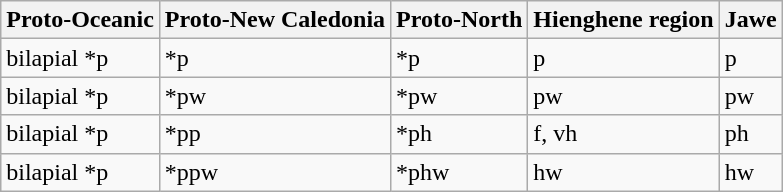<table class="wikitable">
<tr>
<th><strong>Proto-Oceanic</strong></th>
<th><strong>Proto-New Caledonia</strong></th>
<th><strong>Proto-North</strong></th>
<th><strong>Hienghene region</strong></th>
<th><strong>Jawe</strong></th>
</tr>
<tr>
<td>bilapial *p</td>
<td>*p</td>
<td>*p</td>
<td>p</td>
<td>p</td>
</tr>
<tr>
<td>bilapial *p</td>
<td>*pw</td>
<td>*pw</td>
<td>pw</td>
<td>pw</td>
</tr>
<tr>
<td>bilapial *p</td>
<td>*pp</td>
<td>*ph</td>
<td>f, vh</td>
<td>ph</td>
</tr>
<tr>
<td>bilapial *p</td>
<td>*ppw</td>
<td>*phw</td>
<td>hw</td>
<td>hw</td>
</tr>
</table>
